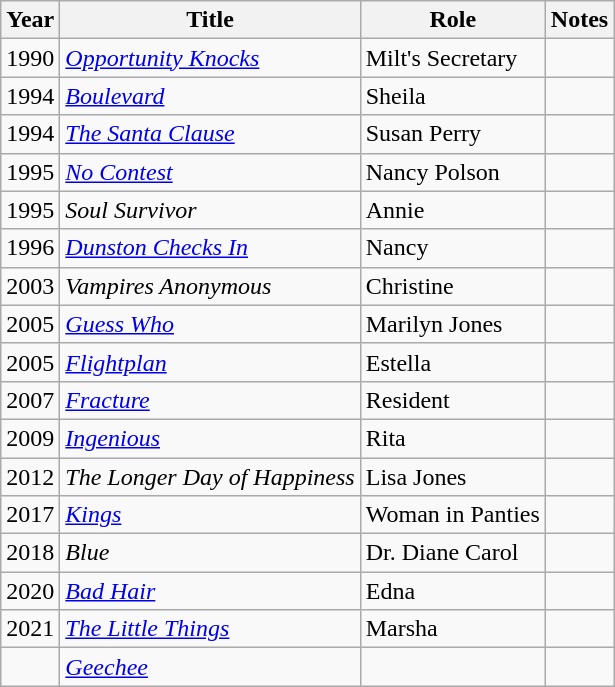<table class="wikitable sortable">
<tr>
<th>Year</th>
<th>Title</th>
<th>Role</th>
<th>Notes</th>
</tr>
<tr>
<td>1990</td>
<td><a href='#'><em>Opportunity Knocks</em></a></td>
<td>Milt's Secretary</td>
<td></td>
</tr>
<tr>
<td>1994</td>
<td><a href='#'><em>Boulevard</em></a></td>
<td>Sheila</td>
<td></td>
</tr>
<tr>
<td>1994</td>
<td><em><a href='#'>The Santa Clause</a></em></td>
<td>Susan Perry</td>
<td></td>
</tr>
<tr>
<td>1995</td>
<td><a href='#'><em>No Contest</em></a></td>
<td>Nancy Polson</td>
<td></td>
</tr>
<tr>
<td>1995</td>
<td><em>Soul Survivor</em></td>
<td>Annie</td>
<td></td>
</tr>
<tr>
<td>1996</td>
<td><em><a href='#'>Dunston Checks In</a></em></td>
<td>Nancy</td>
<td></td>
</tr>
<tr>
<td>2003</td>
<td><em>Vampires Anonymous</em></td>
<td>Christine</td>
<td></td>
</tr>
<tr>
<td>2005</td>
<td><a href='#'><em>Guess Who</em></a></td>
<td>Marilyn Jones</td>
<td></td>
</tr>
<tr>
<td>2005</td>
<td><em><a href='#'>Flightplan</a></em></td>
<td>Estella</td>
<td></td>
</tr>
<tr>
<td>2007</td>
<td><a href='#'><em>Fracture</em></a></td>
<td>Resident</td>
<td></td>
</tr>
<tr>
<td>2009</td>
<td><a href='#'><em>Ingenious</em></a></td>
<td>Rita</td>
<td></td>
</tr>
<tr>
<td>2012</td>
<td><em>The Longer Day of Happiness</em></td>
<td>Lisa Jones</td>
<td></td>
</tr>
<tr>
<td>2017</td>
<td><a href='#'><em>Kings</em></a></td>
<td>Woman in Panties</td>
<td></td>
</tr>
<tr>
<td>2018</td>
<td><em>Blue</em></td>
<td>Dr. Diane Carol</td>
<td></td>
</tr>
<tr>
<td>2020</td>
<td><a href='#'><em>Bad Hair</em></a></td>
<td>Edna</td>
<td></td>
</tr>
<tr>
<td>2021</td>
<td><a href='#'><em>The Little Things</em></a></td>
<td>Marsha</td>
<td></td>
</tr>
<tr>
<td></td>
<td><a href='#'><em>Geechee</em></a></td>
<td></td>
<td></td>
</tr>
</table>
